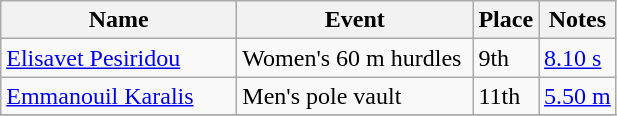<table class="wikitable sortable">
<tr>
<th width=150>Name</th>
<th width=150>Event</th>
<th>Place</th>
<th>Notes</th>
</tr>
<tr>
<td><a href='#'>Elisavet Pesiridou</a></td>
<td>Women's 60 m hurdles</td>
<td>9th</td>
<td><a href='#'>8.10 s</a></td>
</tr>
<tr>
<td><a href='#'>Emmanouil Karalis</a></td>
<td>Men's pole vault</td>
<td>11th</td>
<td><a href='#'>5.50 m</a></td>
</tr>
<tr>
</tr>
</table>
